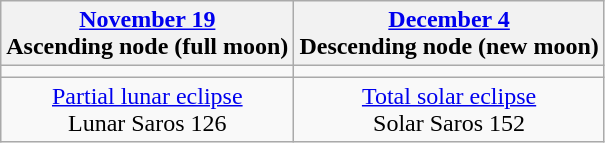<table class="wikitable">
<tr>
<th><a href='#'>November 19</a><br>Ascending node (full moon)<br></th>
<th><a href='#'>December 4</a><br>Descending node (new moon)<br></th>
</tr>
<tr>
<td></td>
<td></td>
</tr>
<tr align=center>
<td><a href='#'>Partial lunar eclipse</a><br>Lunar Saros 126</td>
<td><a href='#'>Total solar eclipse</a><br>Solar Saros 152</td>
</tr>
</table>
